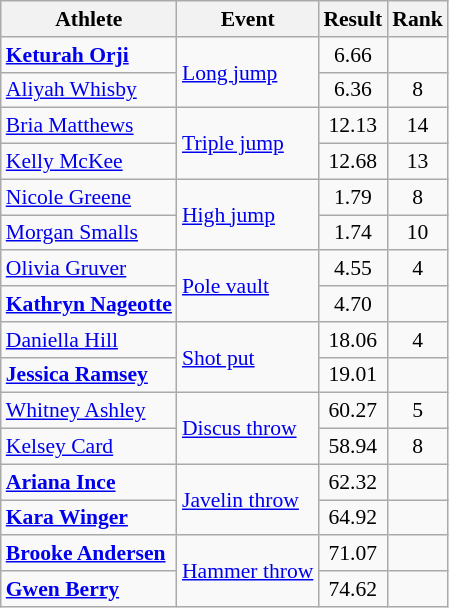<table class=wikitable style=font-size:90%;text-align:center>
<tr>
<th>Athlete</th>
<th>Event</th>
<th>Result</th>
<th>Rank</th>
</tr>
<tr>
<td align=left><strong><a href='#'>Keturah Orji</a></strong></td>
<td align=left rowspan=2><a href='#'>Long jump</a></td>
<td>6.66</td>
<td></td>
</tr>
<tr>
<td align=left><a href='#'>Aliyah Whisby</a></td>
<td>6.36</td>
<td>8</td>
</tr>
<tr>
<td align=left><a href='#'>Bria Matthews</a></td>
<td align=left rowspan=2><a href='#'>Triple jump</a></td>
<td>12.13</td>
<td>14</td>
</tr>
<tr>
<td align=left><a href='#'>Kelly McKee</a></td>
<td>12.68</td>
<td>13</td>
</tr>
<tr>
<td align=left><a href='#'>Nicole Greene</a></td>
<td align=left rowspan=2><a href='#'>High jump</a></td>
<td>1.79</td>
<td>8</td>
</tr>
<tr>
<td align=left><a href='#'>Morgan Smalls</a></td>
<td>1.74</td>
<td>10</td>
</tr>
<tr>
<td align=left><a href='#'>Olivia Gruver</a></td>
<td align=left rowspan=2><a href='#'>Pole vault</a></td>
<td>4.55</td>
<td>4</td>
</tr>
<tr>
<td align=left><strong><a href='#'>Kathryn Nageotte</a></strong></td>
<td>4.70</td>
<td></td>
</tr>
<tr>
<td align=left><a href='#'>Daniella Hill</a></td>
<td align=left rowspan=2><a href='#'>Shot put</a></td>
<td>18.06</td>
<td>4</td>
</tr>
<tr>
<td align=left><strong><a href='#'>Jessica Ramsey</a></strong></td>
<td>19.01</td>
<td></td>
</tr>
<tr>
<td align=left><a href='#'>Whitney Ashley</a></td>
<td align=left rowspan=2><a href='#'>Discus throw</a></td>
<td>60.27</td>
<td>5</td>
</tr>
<tr>
<td align=left><a href='#'>Kelsey Card</a></td>
<td>58.94</td>
<td>8</td>
</tr>
<tr>
<td align=left><strong><a href='#'>Ariana Ince</a></strong></td>
<td align=left rowspan=2><a href='#'>Javelin throw</a></td>
<td>62.32</td>
<td></td>
</tr>
<tr>
<td align=left><strong><a href='#'>Kara Winger</a></strong></td>
<td>64.92</td>
<td></td>
</tr>
<tr>
<td align=left><strong><a href='#'>Brooke Andersen</a></strong></td>
<td align=left rowspan=2><a href='#'>Hammer throw</a></td>
<td>71.07</td>
<td></td>
</tr>
<tr>
<td align=left><strong><a href='#'>Gwen Berry</a></strong></td>
<td>74.62</td>
<td></td>
</tr>
</table>
